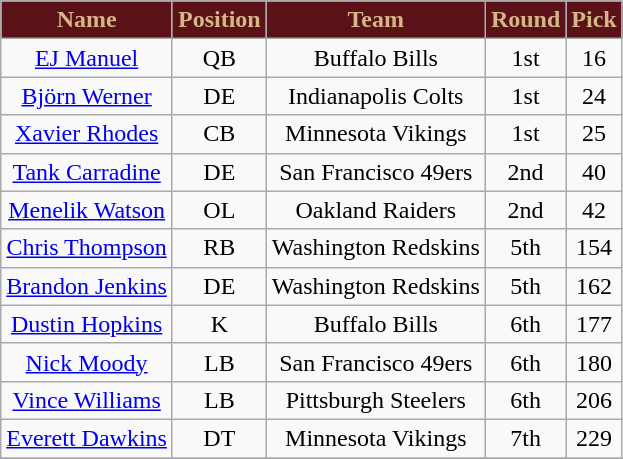<table class="wikitable" style="text-align: center;">
<tr>
<th style="background:#5a1118; color:#d3b787;">Name</th>
<th style="background:#5a1118; color:#d3b787;">Position</th>
<th style="background:#5a1118; color:#d3b787;">Team</th>
<th style="background:#5a1118; color:#d3b787;">Round</th>
<th style="background:#5a1118; color:#d3b787;">Pick</th>
</tr>
<tr>
<td><a href='#'>EJ Manuel</a></td>
<td>QB</td>
<td>Buffalo Bills</td>
<td>1st</td>
<td>16</td>
</tr>
<tr>
<td><a href='#'>Björn Werner</a></td>
<td>DE</td>
<td>Indianapolis Colts</td>
<td>1st</td>
<td>24</td>
</tr>
<tr>
<td><a href='#'>Xavier Rhodes</a></td>
<td>CB</td>
<td>Minnesota Vikings</td>
<td>1st</td>
<td>25</td>
</tr>
<tr>
<td><a href='#'>Tank Carradine</a></td>
<td>DE</td>
<td>San Francisco 49ers</td>
<td>2nd</td>
<td>40</td>
</tr>
<tr>
<td><a href='#'>Menelik Watson</a></td>
<td>OL</td>
<td>Oakland Raiders</td>
<td>2nd</td>
<td>42</td>
</tr>
<tr>
<td><a href='#'>Chris Thompson</a></td>
<td>RB</td>
<td>Washington Redskins</td>
<td>5th</td>
<td>154</td>
</tr>
<tr>
<td><a href='#'>Brandon Jenkins</a></td>
<td>DE</td>
<td>Washington Redskins</td>
<td>5th</td>
<td>162</td>
</tr>
<tr>
<td><a href='#'>Dustin Hopkins</a></td>
<td>K</td>
<td>Buffalo Bills</td>
<td>6th</td>
<td>177</td>
</tr>
<tr>
<td><a href='#'>Nick Moody</a></td>
<td>LB</td>
<td>San Francisco 49ers</td>
<td>6th</td>
<td>180</td>
</tr>
<tr>
<td><a href='#'>Vince Williams</a></td>
<td>LB</td>
<td>Pittsburgh Steelers</td>
<td>6th</td>
<td>206</td>
</tr>
<tr>
<td><a href='#'>Everett Dawkins</a></td>
<td>DT</td>
<td>Minnesota Vikings</td>
<td>7th</td>
<td>229</td>
</tr>
<tr>
</tr>
</table>
